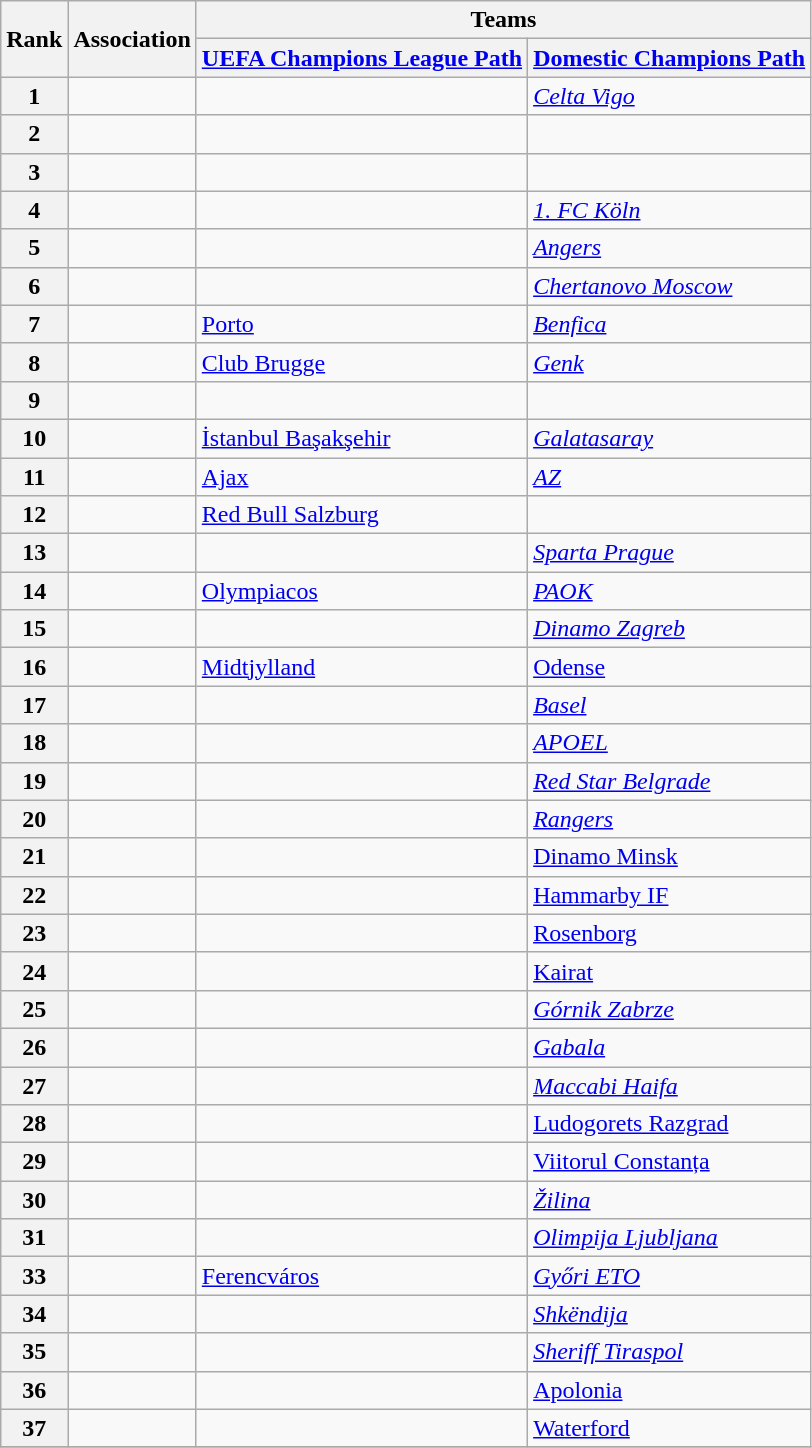<table class="wikitable">
<tr>
<th rowspan=2>Rank</th>
<th rowspan=2>Association</th>
<th colspan=2>Teams</th>
</tr>
<tr>
<th><a href='#'>UEFA Champions League Path</a></th>
<th><a href='#'>Domestic Champions Path</a></th>
</tr>
<tr>
<th>1</th>
<td></td>
<td></td>
<td><em><a href='#'>Celta Vigo</a></em> </td>
</tr>
<tr>
<th>2</th>
<td></td>
<td></td>
<td></td>
</tr>
<tr>
<th>3</th>
<td></td>
<td></td>
<td></td>
</tr>
<tr>
<th>4</th>
<td></td>
<td></td>
<td><em><a href='#'>1. FC Köln</a></em> </td>
</tr>
<tr>
<th>5</th>
<td></td>
<td></td>
<td><em><a href='#'>Angers</a></em> </td>
</tr>
<tr>
<th>6</th>
<td></td>
<td></td>
<td><em><a href='#'>Chertanovo Moscow</a></em> </td>
</tr>
<tr>
<th>7</th>
<td></td>
<td><a href='#'>Porto</a></td>
<td><em><a href='#'>Benfica</a></em> </td>
</tr>
<tr>
<th>8</th>
<td></td>
<td><a href='#'>Club Brugge</a></td>
<td><em><a href='#'>Genk</a></em> </td>
</tr>
<tr>
<th>9</th>
<td></td>
<td></td>
<td></td>
</tr>
<tr>
<th>10</th>
<td></td>
<td><a href='#'>İstanbul Başakşehir</a></td>
<td><em><a href='#'>Galatasaray</a></em> </td>
</tr>
<tr>
<th>11</th>
<td></td>
<td><a href='#'>Ajax</a></td>
<td><em><a href='#'>AZ</a></em> </td>
</tr>
<tr>
<th>12</th>
<td></td>
<td><a href='#'>Red Bull Salzburg</a> </td>
<td></td>
</tr>
<tr>
<th>13</th>
<td></td>
<td></td>
<td><em><a href='#'>Sparta Prague</a></em> </td>
</tr>
<tr>
<th>14</th>
<td></td>
<td><a href='#'>Olympiacos</a></td>
<td><em><a href='#'>PAOK</a></em> </td>
</tr>
<tr>
<th>15</th>
<td></td>
<td></td>
<td><em><a href='#'>Dinamo Zagreb</a></em> </td>
</tr>
<tr>
<th>16</th>
<td></td>
<td><a href='#'>Midtjylland</a></td>
<td><a href='#'>Odense</a> </td>
</tr>
<tr>
<th>17</th>
<td></td>
<td></td>
<td><em><a href='#'>Basel</a></em> </td>
</tr>
<tr>
<th>18</th>
<td></td>
<td></td>
<td><em><a href='#'>APOEL</a></em> </td>
</tr>
<tr>
<th>19</th>
<td></td>
<td></td>
<td><em><a href='#'>Red Star Belgrade</a></em> </td>
</tr>
<tr>
<th>20</th>
<td></td>
<td></td>
<td><em><a href='#'>Rangers</a></em> </td>
</tr>
<tr>
<th>21</th>
<td></td>
<td></td>
<td><a href='#'>Dinamo Minsk</a> </td>
</tr>
<tr>
<th>22</th>
<td></td>
<td></td>
<td><a href='#'>Hammarby IF</a> </td>
</tr>
<tr>
<th>23</th>
<td></td>
<td></td>
<td><a href='#'>Rosenborg</a> </td>
</tr>
<tr>
<th>24</th>
<td></td>
<td></td>
<td><a href='#'>Kairat</a> </td>
</tr>
<tr>
<th>25</th>
<td></td>
<td></td>
<td><em><a href='#'>Górnik Zabrze</a></em> </td>
</tr>
<tr>
<th>26</th>
<td></td>
<td></td>
<td><em><a href='#'>Gabala</a></em> </td>
</tr>
<tr>
<th>27</th>
<td></td>
<td></td>
<td><em><a href='#'>Maccabi Haifa</a></em> </td>
</tr>
<tr>
<th>28</th>
<td></td>
<td></td>
<td><a href='#'>Ludogorets Razgrad</a> </td>
</tr>
<tr>
<th>29</th>
<td></td>
<td></td>
<td><a href='#'>Viitorul Constanța</a> </td>
</tr>
<tr>
<th>30</th>
<td></td>
<td></td>
<td><em><a href='#'>Žilina</a></em> </td>
</tr>
<tr>
<th>31</th>
<td></td>
<td></td>
<td><em><a href='#'>Olimpija Ljubljana</a></em> </td>
</tr>
<tr>
<th>33</th>
<td></td>
<td><a href='#'>Ferencváros</a></td>
<td><em><a href='#'>Győri ETO</a></em> </td>
</tr>
<tr>
<th>34</th>
<td></td>
<td></td>
<td><em><a href='#'>Shkëndija</a></em> </td>
</tr>
<tr>
<th>35</th>
<td></td>
<td></td>
<td><em><a href='#'>Sheriff Tiraspol</a></em> </td>
</tr>
<tr>
<th>36</th>
<td></td>
<td></td>
<td><a href='#'>Apolonia</a> </td>
</tr>
<tr>
<th>37</th>
<td></td>
<td></td>
<td><a href='#'>Waterford</a> </td>
</tr>
<tr>
</tr>
</table>
